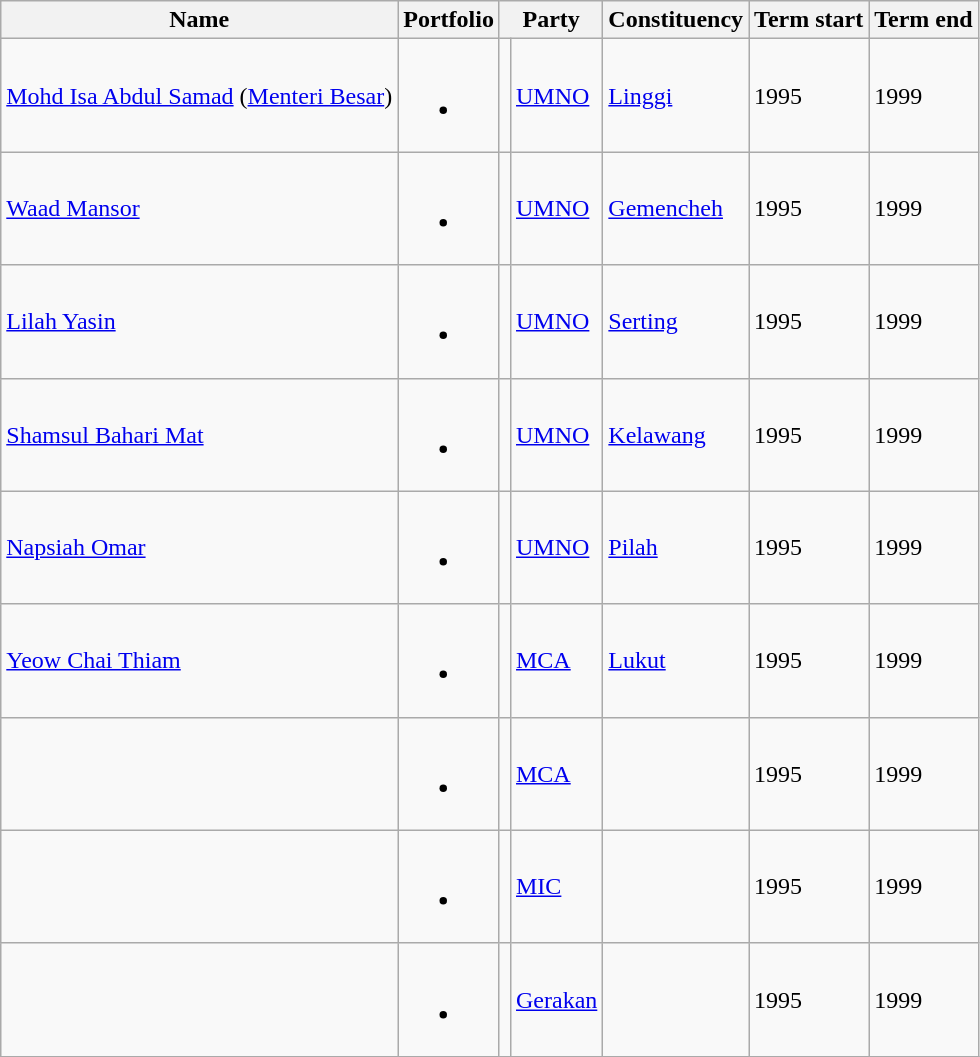<table class="wikitable">
<tr>
<th>Name</th>
<th>Portfolio</th>
<th colspan=2>Party</th>
<th>Constituency</th>
<th>Term start</th>
<th>Term end</th>
</tr>
<tr>
<td><a href='#'>Mohd Isa Abdul Samad</a> (<a href='#'>Menteri Besar</a>)</td>
<td><br><ul><li></li></ul></td>
<td bgcolor=></td>
<td><a href='#'>UMNO</a></td>
<td><a href='#'>Linggi</a></td>
<td>1995</td>
<td>1999</td>
</tr>
<tr>
<td><a href='#'>Waad Mansor</a></td>
<td><br><ul><li></li></ul></td>
<td bgcolor=></td>
<td><a href='#'>UMNO</a></td>
<td><a href='#'>Gemencheh</a></td>
<td>1995</td>
<td>1999</td>
</tr>
<tr>
<td><a href='#'>Lilah Yasin</a></td>
<td><br><ul><li></li></ul></td>
<td bgcolor=></td>
<td><a href='#'>UMNO</a></td>
<td><a href='#'>Serting</a></td>
<td>1995</td>
<td>1999</td>
</tr>
<tr>
<td><a href='#'>Shamsul Bahari Mat</a></td>
<td><br><ul><li></li></ul></td>
<td bgcolor=></td>
<td><a href='#'>UMNO</a></td>
<td><a href='#'>Kelawang</a></td>
<td>1995</td>
<td>1999</td>
</tr>
<tr>
<td><a href='#'>Napsiah Omar</a></td>
<td><br><ul><li></li></ul></td>
<td bgcolor=></td>
<td><a href='#'>UMNO</a></td>
<td><a href='#'>Pilah</a></td>
<td>1995</td>
<td>1999</td>
</tr>
<tr>
<td><a href='#'>Yeow Chai Thiam</a></td>
<td><br><ul><li></li></ul></td>
<td bgcolor=></td>
<td><a href='#'>MCA</a></td>
<td><a href='#'>Lukut</a></td>
<td>1995</td>
<td>1999</td>
</tr>
<tr>
<td></td>
<td><br><ul><li></li></ul></td>
<td bgcolor=></td>
<td><a href='#'>MCA</a></td>
<td></td>
<td>1995</td>
<td>1999</td>
</tr>
<tr>
<td></td>
<td><br><ul><li></li></ul></td>
<td bgcolor=></td>
<td><a href='#'>MIC</a></td>
<td></td>
<td>1995</td>
<td>1999</td>
</tr>
<tr>
<td></td>
<td><br><ul><li></li></ul></td>
<td bgcolor=></td>
<td><a href='#'>Gerakan</a></td>
<td></td>
<td>1995</td>
<td>1999</td>
</tr>
<tr>
</tr>
</table>
